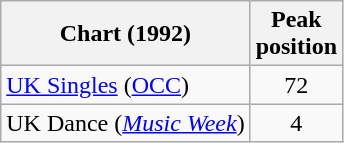<table class="wikitable sortable">
<tr>
<th>Chart (1992)</th>
<th>Peak<br>position</th>
</tr>
<tr>
<td><a href='#'>UK Singles</a> (<a href='#'>OCC</a>)</td>
<td style="text-align:center;">72</td>
</tr>
<tr>
<td>UK Dance (<em><a href='#'>Music Week</a></em>)</td>
<td style="text-align:center;">4</td>
</tr>
</table>
